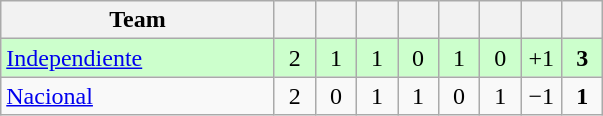<table class="wikitable" style="text-align: center;">
<tr>
<th width=175>Team</th>
<th width=20></th>
<th width=20></th>
<th width=20></th>
<th width=20></th>
<th width=20></th>
<th width=20></th>
<th width=20></th>
<th width=20></th>
</tr>
<tr bgcolor=#CCFFCC>
<td align=left> <a href='#'>Independiente</a></td>
<td>2</td>
<td>1</td>
<td>1</td>
<td>0</td>
<td>1</td>
<td>0</td>
<td>+1</td>
<td><strong>3</strong></td>
</tr>
<tr>
<td align=left> <a href='#'>Nacional</a></td>
<td>2</td>
<td>0</td>
<td>1</td>
<td>1</td>
<td>0</td>
<td>1</td>
<td>−1</td>
<td><strong>1</strong></td>
</tr>
</table>
